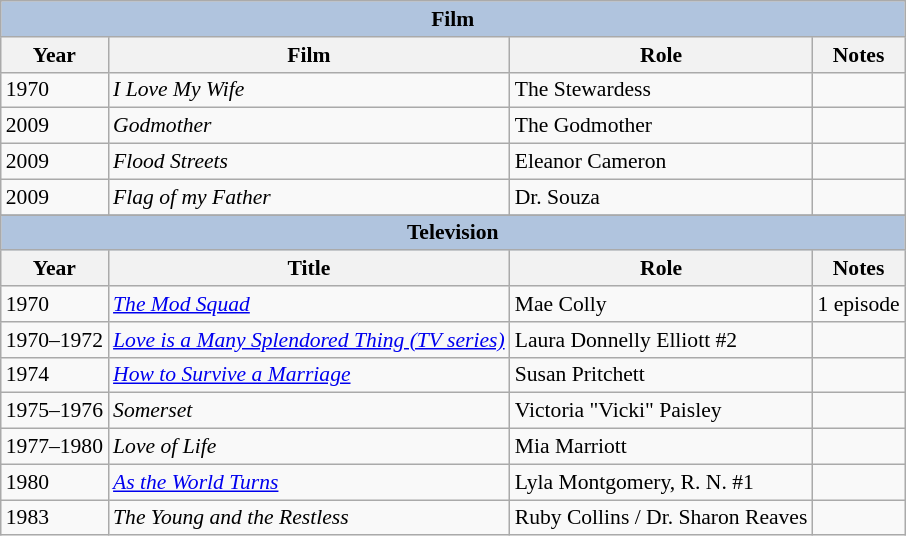<table class="wikitable" style="font-size: 90%;">
<tr>
<th colspan="4" style="background: LightSteelBlue;">Film</th>
</tr>
<tr>
<th>Year</th>
<th>Film</th>
<th>Role</th>
<th>Notes</th>
</tr>
<tr>
<td>1970</td>
<td><em>I Love My Wife</em></td>
<td>The Stewardess</td>
<td></td>
</tr>
<tr>
<td>2009</td>
<td><em>Godmother</em></td>
<td>The Godmother</td>
<td></td>
</tr>
<tr>
<td>2009</td>
<td><em>Flood Streets</em></td>
<td>Eleanor Cameron</td>
<td></td>
</tr>
<tr>
<td>2009</td>
<td><em>Flag of my Father</em></td>
<td>Dr. Souza</td>
<td></td>
</tr>
<tr>
</tr>
<tr>
</tr>
<tr>
<th colspan="4" style="background: LightSteelBlue;">Television</th>
</tr>
<tr>
<th>Year</th>
<th>Title</th>
<th>Role</th>
<th>Notes</th>
</tr>
<tr>
<td>1970</td>
<td><em><a href='#'>The Mod Squad</a></em></td>
<td>Mae Colly</td>
<td>1 episode</td>
</tr>
<tr>
<td>1970–1972</td>
<td><em><a href='#'>Love is a Many Splendored Thing (TV series)</a></em></td>
<td>Laura Donnelly Elliott #2</td>
<td></td>
</tr>
<tr>
<td>1974</td>
<td><em><a href='#'>How to Survive a Marriage</a></em></td>
<td>Susan Pritchett</td>
<td></td>
</tr>
<tr>
<td>1975–1976</td>
<td><em>Somerset</em></td>
<td>Victoria "Vicki" Paisley</td>
<td></td>
</tr>
<tr>
<td>1977–1980</td>
<td><em>Love of Life</em></td>
<td>Mia Marriott</td>
<td></td>
</tr>
<tr>
<td>1980</td>
<td><em><a href='#'>As the World Turns</a></em></td>
<td>Lyla Montgomery, R. N. #1</td>
<td></td>
</tr>
<tr>
<td>1983</td>
<td><em>The Young and the Restless</em></td>
<td>Ruby Collins / Dr. Sharon Reaves</td>
</tr>
</table>
